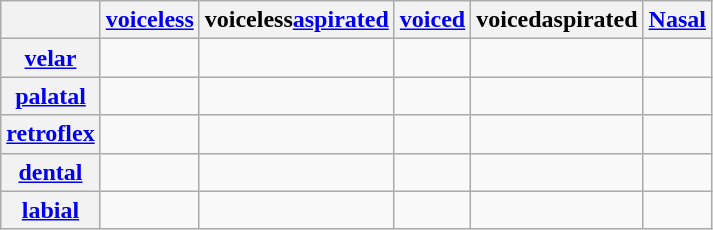<table class="wikitable">
<tr>
<th></th>
<th><a href='#'>voiceless</a></th>
<th>voiceless<a href='#'>aspirated</a></th>
<th><a href='#'>voiced</a></th>
<th>voicedaspirated</th>
<th><a href='#'>Nasal</a></th>
</tr>
<tr>
<th><a href='#'>velar</a></th>
<td></td>
<td></td>
<td></td>
<td></td>
<td></td>
</tr>
<tr>
<th><a href='#'>palatal</a></th>
<td></td>
<td></td>
<td></td>
<td></td>
<td></td>
</tr>
<tr>
<th><a href='#'>retroflex</a></th>
<td></td>
<td></td>
<td></td>
<td></td>
<td></td>
</tr>
<tr>
<th><a href='#'>dental</a></th>
<td></td>
<td></td>
<td></td>
<td></td>
<td></td>
</tr>
<tr>
<th><a href='#'>labial</a></th>
<td></td>
<td></td>
<td></td>
<td></td>
<td></td>
</tr>
</table>
